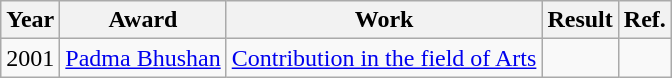<table class="wikitable">
<tr>
<th>Year</th>
<th>Award</th>
<th>Work</th>
<th>Result</th>
<th>Ref.</th>
</tr>
<tr>
<td>2001</td>
<td><a href='#'>Padma Bhushan</a></td>
<td><a href='#'>Contribution in the field of Arts</a></td>
<td></td>
<td></td>
</tr>
</table>
